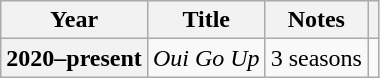<table class="wikitable plainrowheaders">
<tr>
<th scope="col">Year</th>
<th scope="col">Title</th>
<th scope="col">Notes</th>
<th scope="col"></th>
</tr>
<tr>
<th scope="row">2020–present</th>
<td><em>Oui Go Up</em></td>
<td>3 seasons</td>
<td style="text-align:center"></td>
</tr>
</table>
